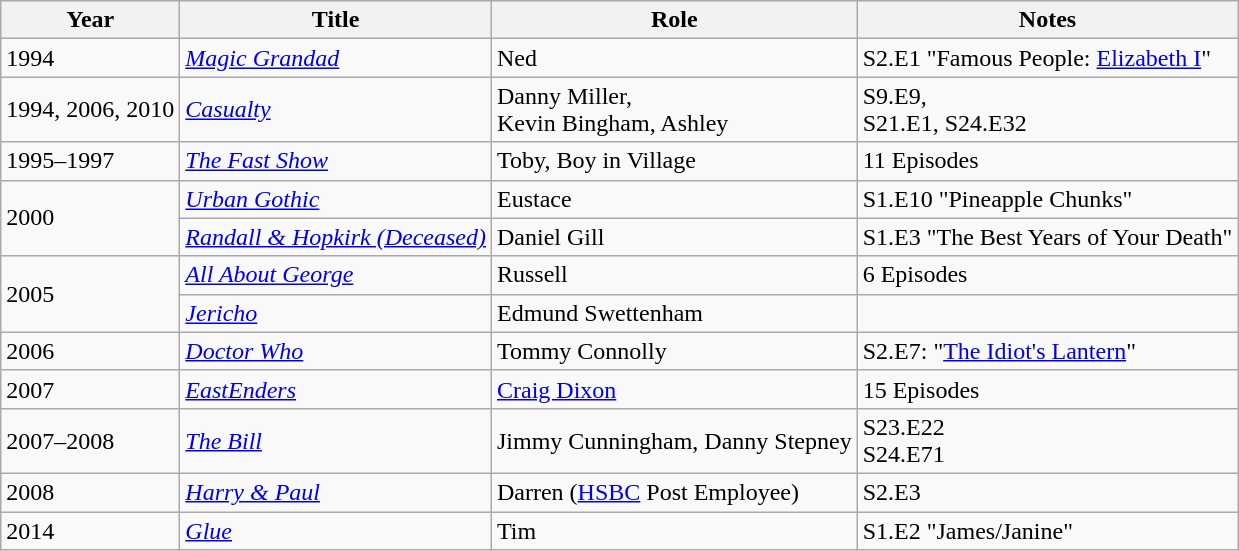<table class="wikitable">
<tr>
<th>Year</th>
<th>Title</th>
<th>Role</th>
<th>Notes</th>
</tr>
<tr>
<td>1994</td>
<td><em><a href='#'>Magic Grandad</a></em></td>
<td>Ned</td>
<td>S2.E1 "Famous People: <a href='#'>Elizabeth I</a>"</td>
</tr>
<tr>
<td>1994, 2006, 2010</td>
<td><em><a href='#'>Casualty</a></em></td>
<td>Danny Miller,<br>Kevin Bingham,
Ashley</td>
<td>S9.E9,<br>S21.E1,
S24.E32</td>
</tr>
<tr>
<td>1995–1997</td>
<td><em><a href='#'>The Fast Show</a></em></td>
<td>Toby, Boy in Village</td>
<td>11 Episodes</td>
</tr>
<tr>
<td rowspan="2">2000</td>
<td><em><a href='#'>Urban Gothic</a></em></td>
<td>Eustace</td>
<td>S1.E10 "Pineapple Chunks"</td>
</tr>
<tr>
<td><em><a href='#'>Randall & Hopkirk (Deceased)</a></em></td>
<td>Daniel Gill</td>
<td>S1.E3 "The Best Years of Your Death"</td>
</tr>
<tr>
<td rowspan="2">2005</td>
<td><em><a href='#'>All About George</a></em></td>
<td>Russell</td>
<td>6 Episodes</td>
</tr>
<tr>
<td><em><a href='#'>Jericho</a></em></td>
<td>Edmund Swettenham</td>
<td></td>
</tr>
<tr>
<td>2006</td>
<td><em><a href='#'>Doctor Who</a></em></td>
<td>Tommy Connolly</td>
<td>S2.E7: "<a href='#'>The Idiot's Lantern</a>"</td>
</tr>
<tr>
<td>2007</td>
<td><em><a href='#'>EastEnders</a></em></td>
<td><a href='#'>Craig Dixon</a></td>
<td>15 Episodes</td>
</tr>
<tr>
<td>2007–2008</td>
<td><em><a href='#'>The Bill</a></em></td>
<td>Jimmy Cunningham, Danny Stepney</td>
<td>S23.E22<br>S24.E71</td>
</tr>
<tr>
<td>2008</td>
<td><em><a href='#'>Harry & Paul</a></em></td>
<td>Darren (<a href='#'>HSBC</a> Post Employee)</td>
<td>S2.E3</td>
</tr>
<tr>
<td>2014</td>
<td><em><a href='#'>Glue</a></em></td>
<td>Tim</td>
<td>S1.E2 "James/Janine"</td>
</tr>
</table>
